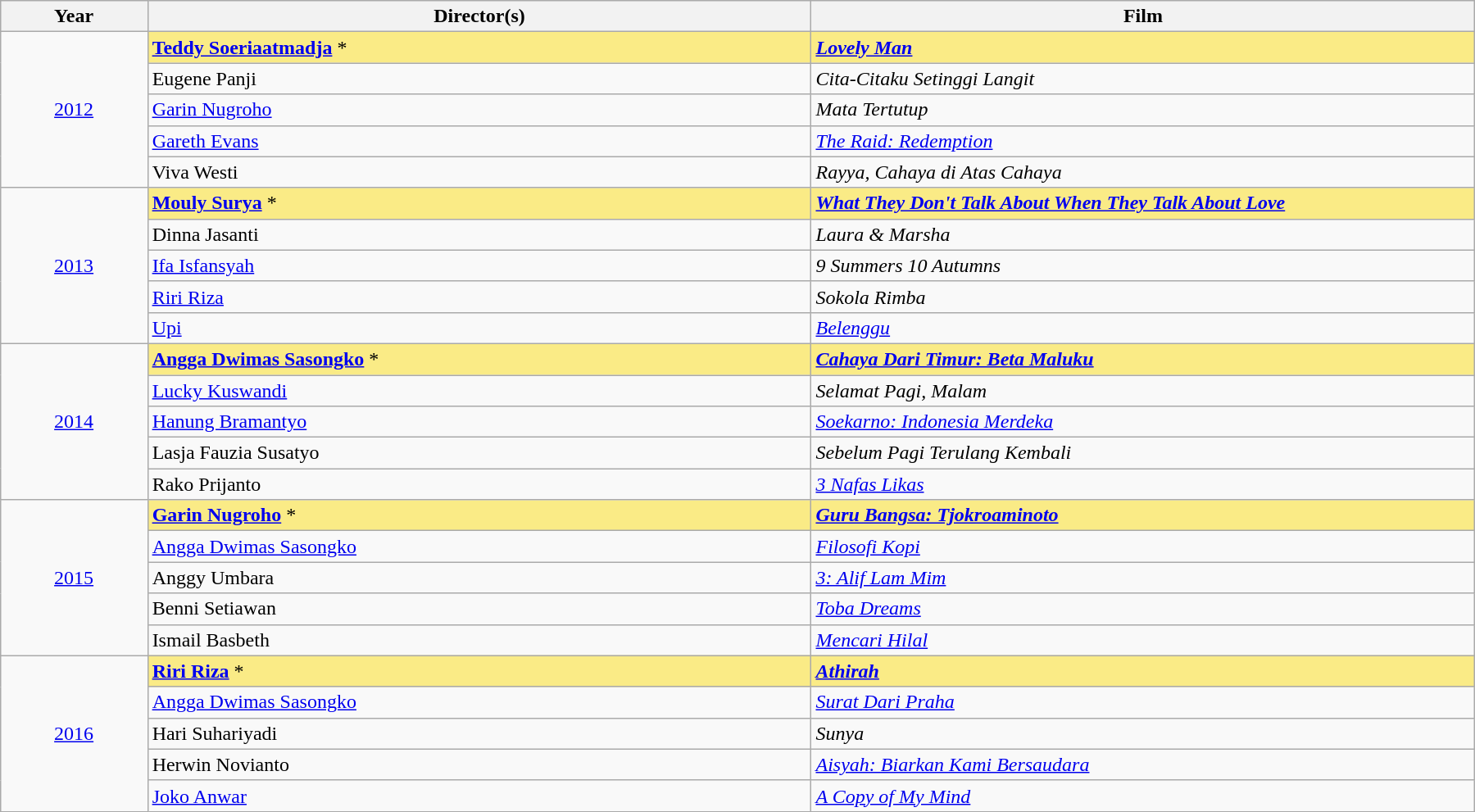<table class="wikitable" style="width:95%; margin:auto;">
<tr>
<th style="width:10%;">Year</th>
<th style="width:45%;">Director(s)</th>
<th style="width:45%;">Film</th>
</tr>
<tr>
<td rowspan="5" style="text-align:center;"><a href='#'>2012</a></td>
<td style="background:#FAEB86; text-align:left;"><strong><a href='#'>Teddy Soeriaatmadja</a></strong> *</td>
<td style="background:#FAEB86;"><strong><em><a href='#'>Lovely Man</a></em></strong></td>
</tr>
<tr>
<td style="text-align:left;">Eugene Panji</td>
<td><em>Cita-Citaku Setinggi Langit</em></td>
</tr>
<tr>
<td style="text-align:left;"><a href='#'>Garin Nugroho</a></td>
<td><em>Mata Tertutup</em></td>
</tr>
<tr>
<td style="text-align:left;"><a href='#'>Gareth Evans</a></td>
<td><em><a href='#'>The Raid: Redemption</a></em></td>
</tr>
<tr>
<td style="text-align:left;">Viva Westi</td>
<td><em>Rayya, Cahaya di Atas Cahaya</em></td>
</tr>
<tr>
<td rowspan="5" style="text-align:center;"><a href='#'>2013</a></td>
<td style="background:#FAEB86; text-align:left;"><strong><a href='#'>Mouly Surya</a></strong> *</td>
<td style="background:#FAEB86;"><strong><em><a href='#'>What They Don't Talk About When They Talk About Love</a></em></strong></td>
</tr>
<tr>
<td style="text-align:left;">Dinna Jasanti</td>
<td><em>Laura & Marsha</em></td>
</tr>
<tr>
<td style="text-align:left;"><a href='#'>Ifa Isfansyah</a></td>
<td><em>9 Summers 10 Autumns</em></td>
</tr>
<tr>
<td style="text-align:left;"><a href='#'>Riri Riza</a></td>
<td><em>Sokola Rimba</em></td>
</tr>
<tr>
<td style="text-align:left;"><a href='#'>Upi</a></td>
<td><em><a href='#'>Belenggu</a></em></td>
</tr>
<tr>
<td rowspan="5" style="text-align:center;"><a href='#'>2014</a></td>
<td style="background:#FAEB86; text-align:left;"><strong><a href='#'>Angga Dwimas Sasongko</a></strong> *</td>
<td style="background:#FAEB86;"><strong><em><a href='#'>Cahaya Dari Timur: Beta Maluku</a></em></strong></td>
</tr>
<tr>
<td style="text-align:left;"><a href='#'>Lucky Kuswandi</a></td>
<td><em>Selamat Pagi, Malam</em></td>
</tr>
<tr>
<td style="text-align:left;"><a href='#'>Hanung Bramantyo</a></td>
<td><em><a href='#'>Soekarno: Indonesia Merdeka</a></em></td>
</tr>
<tr>
<td style="text-align:left;">Lasja Fauzia Susatyo</td>
<td><em>Sebelum Pagi Terulang Kembali</em></td>
</tr>
<tr>
<td style="text-align:left;">Rako Prijanto</td>
<td><em><a href='#'>3 Nafas Likas</a></em></td>
</tr>
<tr>
<td rowspan="5" style="text-align:center;"><a href='#'>2015</a></td>
<td style="background:#FAEB86; text-align:left;"><strong><a href='#'>Garin Nugroho</a></strong> *</td>
<td style="background:#FAEB86;"><strong><em><a href='#'>Guru Bangsa: Tjokroaminoto</a></em></strong></td>
</tr>
<tr>
<td style="text-align:left;"><a href='#'>Angga Dwimas Sasongko</a></td>
<td><em><a href='#'>Filosofi Kopi</a></em></td>
</tr>
<tr>
<td style="text-align:left;">Anggy Umbara</td>
<td><em><a href='#'>3: Alif Lam Mim</a></em></td>
</tr>
<tr>
<td style="text-align:left;">Benni Setiawan</td>
<td><em><a href='#'>Toba Dreams</a></em></td>
</tr>
<tr>
<td style="text-align:left;">Ismail Basbeth</td>
<td><em><a href='#'>Mencari Hilal</a></em></td>
</tr>
<tr>
<td rowspan="5" style="text-align:center;"><a href='#'>2016</a></td>
<td style="background:#FAEB86; text-align:left;"><strong><a href='#'>Riri Riza</a></strong> *</td>
<td style="background:#FAEB86;"><strong><em><a href='#'>Athirah</a></em></strong></td>
</tr>
<tr>
<td style="text-align:left;"><a href='#'>Angga Dwimas Sasongko</a></td>
<td><em><a href='#'>Surat Dari Praha</a></em></td>
</tr>
<tr>
<td style="text-align:left;">Hari Suhariyadi</td>
<td><em>Sunya</em></td>
</tr>
<tr>
<td style="text-align:left;">Herwin Novianto</td>
<td><em><a href='#'>Aisyah: Biarkan Kami Bersaudara</a></em></td>
</tr>
<tr>
<td style="text-align:left;"><a href='#'>Joko Anwar</a></td>
<td><em><a href='#'>A Copy of My Mind</a></em></td>
</tr>
</table>
